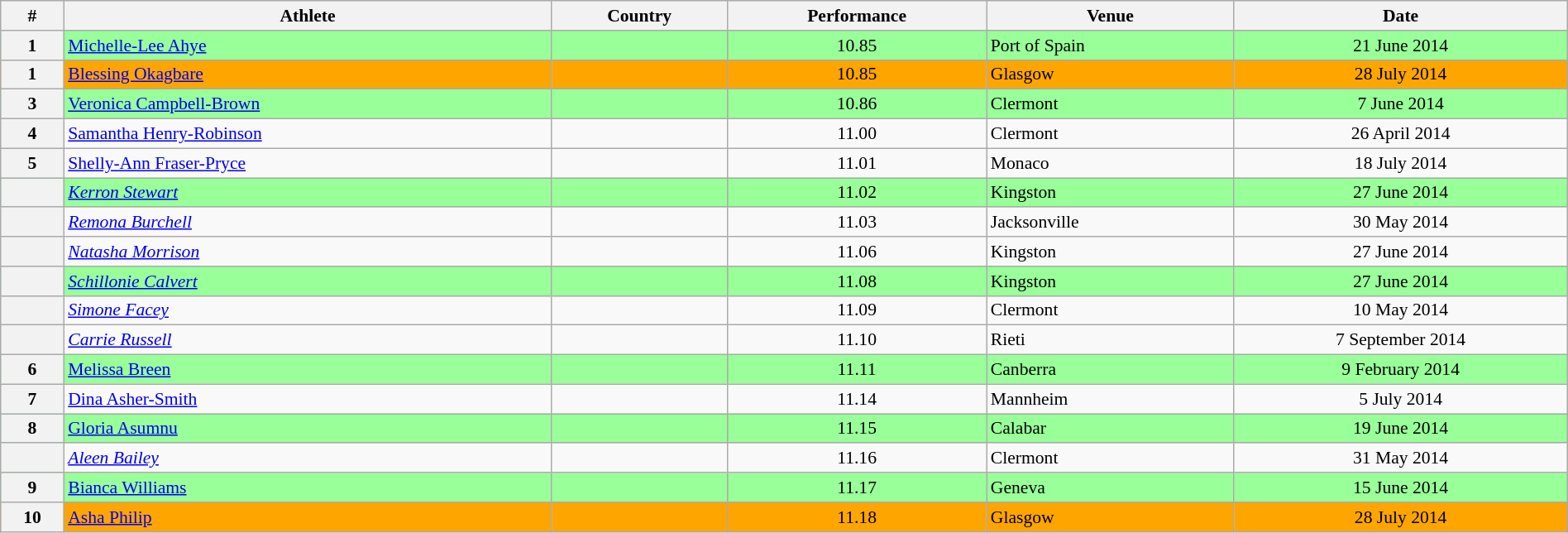<table class="wikitable" width=100% style="font-size:90%; text-align:left;">
<tr>
<th>#</th>
<th>Athlete</th>
<th>Country</th>
<th>Performance</th>
<th>Venue</th>
<th>Date</th>
</tr>
<tr bgcolor="99FF99">
<th>1</th>
<td align=left><a href='#'>Michelle-Lee Ahye</a></td>
<td align=left></td>
<td align=center>10.85</td>
<td align=left> Port of Spain</td>
<td align=center>21 June 2014</td>
</tr>
<tr bgcolor="orange">
<th>1</th>
<td><a href='#'>Blessing Okagbare</a></td>
<td align=left></td>
<td align=center>10.85</td>
<td align=left> Glasgow</td>
<td align=center>28 July 2014</td>
</tr>
<tr bgcolor="99FF99">
<th>3</th>
<td><a href='#'>Veronica Campbell-Brown</a></td>
<td align=left></td>
<td align=center>10.86</td>
<td align=left> Clermont</td>
<td align=center>7 June 2014</td>
</tr>
<tr>
<th>4</th>
<td><a href='#'>Samantha Henry-Robinson</a></td>
<td align=left></td>
<td align=center>11.00</td>
<td align=left> Clermont</td>
<td align=center>26 April 2014</td>
</tr>
<tr>
<th>5</th>
<td><a href='#'>Shelly-Ann Fraser-Pryce</a></td>
<td align=left></td>
<td align=center>11.01</td>
<td align=left> Monaco</td>
<td align=center>18 July 2014</td>
</tr>
<tr bgcolor="99FF99">
<th></th>
<td><em><a href='#'>Kerron Stewart</a></em></td>
<td align=left></td>
<td align=center>11.02</td>
<td align=left> Kingston</td>
<td align=center>27 June 2014</td>
</tr>
<tr>
<th></th>
<td><em><a href='#'>Remona Burchell</a></em></td>
<td align=left></td>
<td align=center>11.03</td>
<td align=left> Jacksonville</td>
<td align=center>30 May 2014</td>
</tr>
<tr>
<th></th>
<td><em><a href='#'>Natasha Morrison</a></em></td>
<td align=left></td>
<td align=center>11.06</td>
<td align=left> Kingston</td>
<td align=center>27 June 2014</td>
</tr>
<tr bgcolor="99FF99">
<th></th>
<td><em><a href='#'>Schillonie Calvert</a></em></td>
<td align=left></td>
<td align=center>11.08</td>
<td align=left> Kingston</td>
<td align=center>27 June 2014</td>
</tr>
<tr>
<th></th>
<td><em><a href='#'>Simone Facey</a></em></td>
<td align=left></td>
<td align=center>11.09</td>
<td align=left> Clermont</td>
<td align=center>10 May 2014</td>
</tr>
<tr>
<th></th>
<td><em><a href='#'>Carrie Russell</a></em></td>
<td align=left></td>
<td align=center>11.10</td>
<td align=left> Rieti</td>
<td align=center>7 September 2014</td>
</tr>
<tr bgcolor="99FF99">
<th>6</th>
<td><a href='#'>Melissa Breen</a></td>
<td align=left></td>
<td align=center>11.11</td>
<td align=left> Canberra</td>
<td align=center>9 February 2014</td>
</tr>
<tr>
<th>7</th>
<td><a href='#'>Dina Asher-Smith</a></td>
<td align=left></td>
<td align=center>11.14</td>
<td align=left> Mannheim</td>
<td align=center>5 July 2014</td>
</tr>
<tr bgcolor="99FF99">
<th>8</th>
<td><a href='#'>Gloria Asumnu</a></td>
<td align=left></td>
<td align=center>11.15</td>
<td align=left> Calabar</td>
<td align=center>19 June 2014</td>
</tr>
<tr>
<th></th>
<td><em><a href='#'>Aleen Bailey</a></em></td>
<td align=left></td>
<td align=center>11.16</td>
<td align=left> Clermont</td>
<td align=center>31 May 2014</td>
</tr>
<tr bgcolor="99FF99">
<th>9</th>
<td><a href='#'>Bianca Williams</a></td>
<td align=left></td>
<td align=center>11.17</td>
<td align=left> Geneva</td>
<td align=center>15 June 2014</td>
</tr>
<tr bgcolor="orange">
<th>10</th>
<td align=left><a href='#'>Asha Philip</a></td>
<td align=left></td>
<td align=center>11.18</td>
<td align=left> Glasgow</td>
<td align=center>28 July 2014</td>
</tr>
</table>
